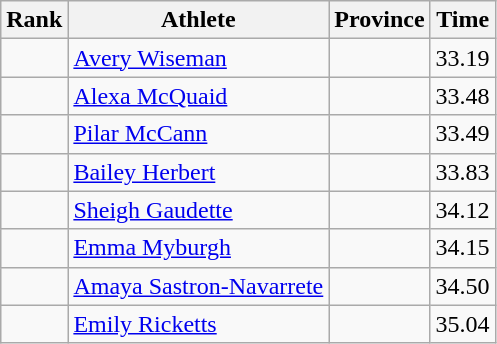<table class="wikitable sortable" style="text-align:center">
<tr>
<th>Rank</th>
<th>Athlete</th>
<th>Province</th>
<th>Time</th>
</tr>
<tr>
<td></td>
<td align=left><a href='#'>Avery Wiseman</a></td>
<td style="text-align:left;"></td>
<td>33.19</td>
</tr>
<tr>
<td></td>
<td align=left><a href='#'>Alexa McQuaid</a></td>
<td style="text-align:left;"></td>
<td>33.48</td>
</tr>
<tr>
<td></td>
<td align=left><a href='#'>Pilar McCann</a></td>
<td style="text-align:left;"></td>
<td>33.49</td>
</tr>
<tr>
<td></td>
<td align=left><a href='#'>Bailey Herbert</a></td>
<td style="text-align:left;"></td>
<td>33.83</td>
</tr>
<tr>
<td></td>
<td align=left><a href='#'>Sheigh Gaudette</a></td>
<td style="text-align:left;"></td>
<td>34.12</td>
</tr>
<tr>
<td></td>
<td align=left><a href='#'>Emma Myburgh</a></td>
<td style="text-align:left;"></td>
<td>34.15</td>
</tr>
<tr>
<td></td>
<td align=left><a href='#'>Amaya Sastron-Navarrete</a></td>
<td style="text-align:left;"></td>
<td>34.50</td>
</tr>
<tr>
<td></td>
<td align=left><a href='#'>Emily Ricketts</a></td>
<td style="text-align:left;"></td>
<td>35.04</td>
</tr>
</table>
